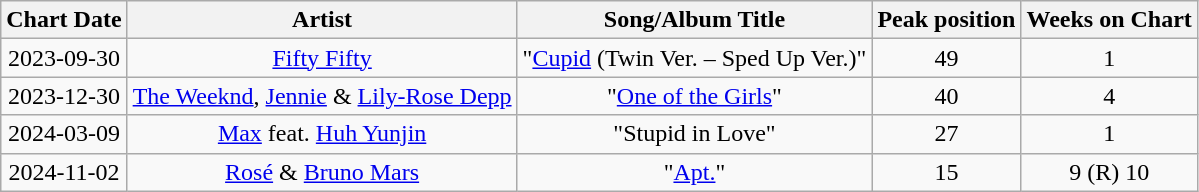<table class="wikitable sortable" style="text-align:center">
<tr>
<th>Chart Date</th>
<th>Artist</th>
<th>Song/Album Title</th>
<th>Peak position</th>
<th>Weeks on Chart</th>
</tr>
<tr>
<td>2023-09-30</td>
<td><a href='#'>Fifty Fifty</a></td>
<td>"<a href='#'>Cupid</a> (Twin Ver. – Sped Up Ver.)"</td>
<td>49</td>
<td>1</td>
</tr>
<tr>
<td>2023-12-30</td>
<td><a href='#'>The Weeknd</a>, <a href='#'>Jennie</a> & <a href='#'>Lily-Rose Depp</a></td>
<td>"<a href='#'>One of the Girls</a>"</td>
<td>40</td>
<td>4</td>
</tr>
<tr>
<td>2024-03-09</td>
<td><a href='#'>Max</a> feat. <a href='#'>Huh Yunjin</a></td>
<td>"Stupid in Love"</td>
<td>27</td>
<td>1</td>
</tr>
<tr>
<td>2024-11-02</td>
<td><a href='#'>Rosé</a> & <a href='#'>Bruno Mars</a></td>
<td>"<a href='#'>Apt.</a>"</td>
<td>15</td>
<td>9 (R) 10</td>
</tr>
</table>
